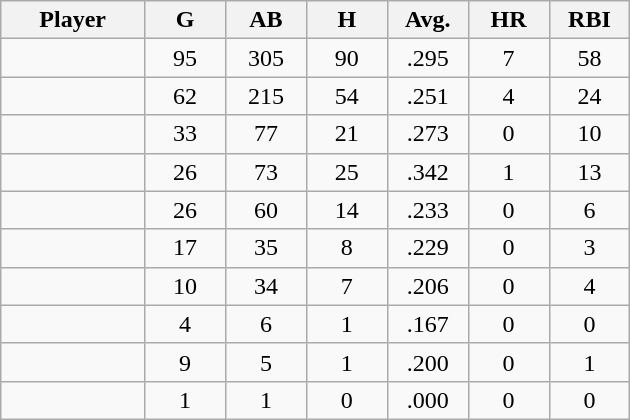<table class="wikitable sortable">
<tr>
<th bgcolor="#DDDDFF" width="16%">Player</th>
<th bgcolor="#DDDDFF" width="9%">G</th>
<th bgcolor="#DDDDFF" width="9%">AB</th>
<th bgcolor="#DDDDFF" width="9%">H</th>
<th bgcolor="#DDDDFF" width="9%">Avg.</th>
<th bgcolor="#DDDDFF" width="9%">HR</th>
<th bgcolor="#DDDDFF" width="9%">RBI</th>
</tr>
<tr align="center">
<td></td>
<td>95</td>
<td>305</td>
<td>90</td>
<td>.295</td>
<td>7</td>
<td>58</td>
</tr>
<tr align="center">
<td></td>
<td>62</td>
<td>215</td>
<td>54</td>
<td>.251</td>
<td>4</td>
<td>24</td>
</tr>
<tr align="center">
<td></td>
<td>33</td>
<td>77</td>
<td>21</td>
<td>.273</td>
<td>0</td>
<td>10</td>
</tr>
<tr align="center">
<td></td>
<td>26</td>
<td>73</td>
<td>25</td>
<td>.342</td>
<td>1</td>
<td>13</td>
</tr>
<tr align="center">
<td></td>
<td>26</td>
<td>60</td>
<td>14</td>
<td>.233</td>
<td>0</td>
<td>6</td>
</tr>
<tr align="center">
<td></td>
<td>17</td>
<td>35</td>
<td>8</td>
<td>.229</td>
<td>0</td>
<td>3</td>
</tr>
<tr align="center">
<td></td>
<td>10</td>
<td>34</td>
<td>7</td>
<td>.206</td>
<td>0</td>
<td>4</td>
</tr>
<tr align="center">
<td></td>
<td>4</td>
<td>6</td>
<td>1</td>
<td>.167</td>
<td>0</td>
<td>0</td>
</tr>
<tr align="center">
<td></td>
<td>9</td>
<td>5</td>
<td>1</td>
<td>.200</td>
<td>0</td>
<td>1</td>
</tr>
<tr align="center">
<td></td>
<td>1</td>
<td>1</td>
<td>0</td>
<td>.000</td>
<td>0</td>
<td>0</td>
</tr>
</table>
